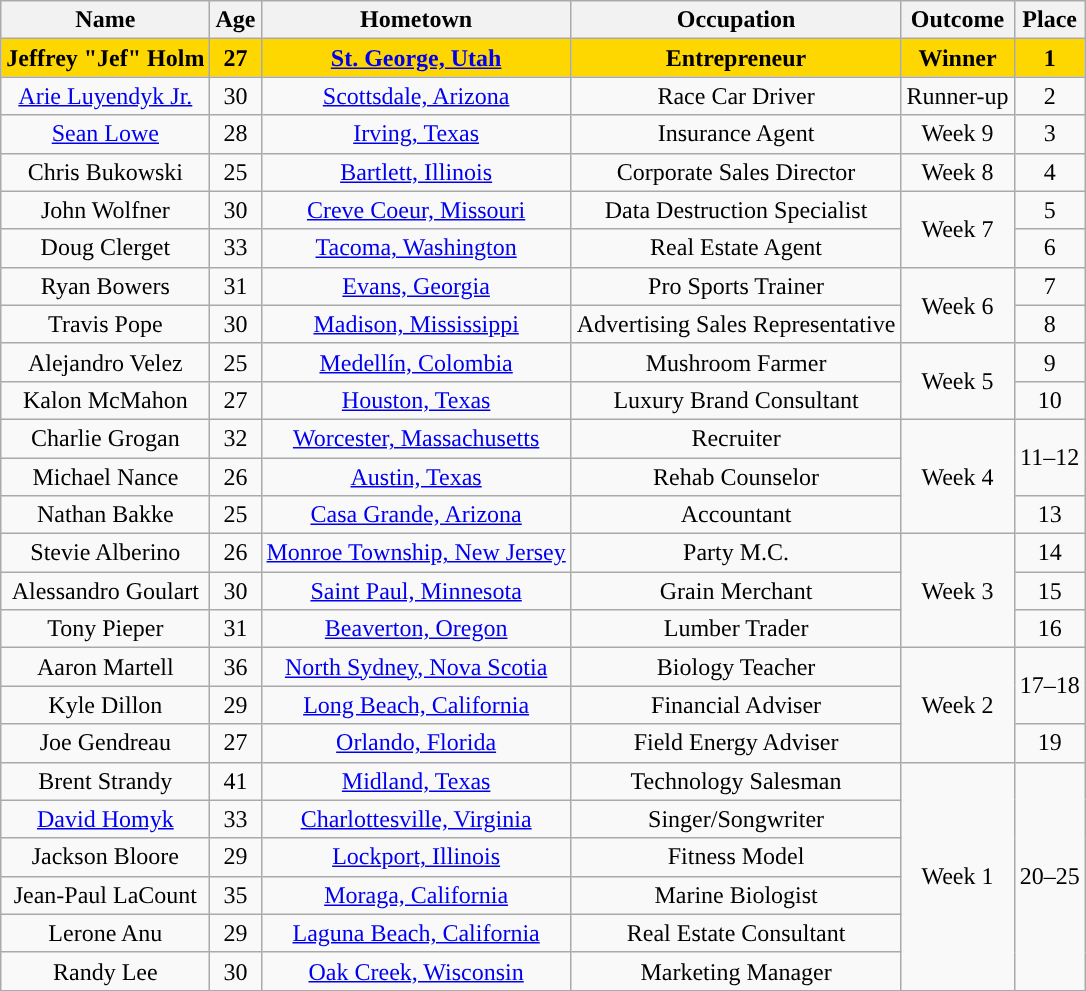<table class="wikitable sortable" style="text-align:center;">
<tr>
<th>Name</th>
<th>Age</th>
<th>Hometown</th>
<th>Occupation</th>
<th>Outcome</th>
<th>Place</th>
</tr>
<tr bgcolor="gold">
<td><strong>Jeffrey "Jef" Holm</strong></td>
<td><strong>27</strong></td>
<td><strong><a href='#'>St. George, Utah</a></strong></td>
<td><strong>Entrepreneur</strong></td>
<td><strong>Winner</strong></td>
<td><strong>1</strong></td>
</tr>
<tr>
<td><a href='#'>Arie Luyendyk Jr.</a></td>
<td>30</td>
<td><a href='#'>Scottsdale, Arizona</a></td>
<td>Race Car Driver</td>
<td data-sort-value="Wh">Runner-up</td>
<td>2</td>
</tr>
<tr>
<td><a href='#'>Sean Lowe</a></td>
<td>28</td>
<td><a href='#'>Irving, Texas</a></td>
<td>Insurance Agent</td>
<td>Week 9</td>
<td>3</td>
</tr>
<tr>
<td>Chris Bukowski</td>
<td>25</td>
<td><a href='#'>Bartlett, Illinois</a></td>
<td>Corporate Sales Director</td>
<td>Week 8</td>
<td>4</td>
</tr>
<tr>
<td>John Wolfner</td>
<td>30</td>
<td><a href='#'>Creve Coeur, Missouri</a></td>
<td>Data Destruction Specialist</td>
<td rowspan="2">Week 7</td>
<td>5</td>
</tr>
<tr>
<td>Doug Clerget</td>
<td>33</td>
<td><a href='#'>Tacoma, Washington</a></td>
<td>Real Estate Agent</td>
<td>6</td>
</tr>
<tr>
<td>Ryan Bowers</td>
<td>31</td>
<td><a href='#'>Evans, Georgia</a></td>
<td>Pro Sports Trainer</td>
<td rowspan="2">Week 6</td>
<td>7</td>
</tr>
<tr>
<td>Travis Pope</td>
<td>30</td>
<td><a href='#'>Madison, Mississippi</a></td>
<td>Advertising Sales Representative</td>
<td>8</td>
</tr>
<tr>
<td>Alejandro Velez</td>
<td>25</td>
<td><a href='#'>Medellín, Colombia</a></td>
<td>Mushroom Farmer</td>
<td rowspan="2">Week 5</td>
<td>9</td>
</tr>
<tr>
<td>Kalon McMahon</td>
<td>27</td>
<td><a href='#'>Houston, Texas</a></td>
<td>Luxury Brand Consultant</td>
<td>10</td>
</tr>
<tr>
<td>Charlie Grogan</td>
<td>32</td>
<td><a href='#'>Worcester, Massachusetts</a></td>
<td>Recruiter</td>
<td rowspan="3">Week 4</td>
<td rowspan="2">11–12</td>
</tr>
<tr>
<td>Michael Nance</td>
<td>26</td>
<td><a href='#'>Austin, Texas</a></td>
<td>Rehab Counselor</td>
</tr>
<tr>
<td>Nathan Bakke</td>
<td>25</td>
<td><a href='#'>Casa Grande, Arizona</a></td>
<td>Accountant</td>
<td>13</td>
</tr>
<tr>
<td>Stevie Alberino</td>
<td>26</td>
<td><a href='#'>Monroe Township, New Jersey</a></td>
<td>Party M.C.</td>
<td rowspan="3">Week 3</td>
<td>14</td>
</tr>
<tr>
<td>Alessandro Goulart</td>
<td>30</td>
<td><a href='#'>Saint Paul, Minnesota</a></td>
<td>Grain Merchant</td>
<td>15</td>
</tr>
<tr>
<td>Tony Pieper</td>
<td>31</td>
<td><a href='#'>Beaverton, Oregon</a></td>
<td>Lumber Trader</td>
<td>16</td>
</tr>
<tr>
<td>Aaron Martell</td>
<td>36</td>
<td><a href='#'>North Sydney, Nova Scotia</a></td>
<td>Biology Teacher</td>
<td rowspan="3">Week 2</td>
<td rowspan="2">17–18</td>
</tr>
<tr>
<td>Kyle Dillon</td>
<td>29</td>
<td><a href='#'>Long Beach, California</a></td>
<td>Financial Adviser</td>
</tr>
<tr>
<td>Joe Gendreau</td>
<td>27</td>
<td><a href='#'>Orlando, Florida</a></td>
<td>Field Energy Adviser</td>
<td>19</td>
</tr>
<tr>
<td>Brent Strandy</td>
<td>41</td>
<td><a href='#'>Midland, Texas</a></td>
<td>Technology Salesman</td>
<td rowspan="6">Week 1</td>
<td rowspan="6">20–25</td>
</tr>
<tr>
<td><a href='#'>David Homyk</a></td>
<td>33</td>
<td><a href='#'>Charlottesville, Virginia</a></td>
<td>Singer/Songwriter</td>
</tr>
<tr>
<td>Jackson Bloore</td>
<td>29</td>
<td><a href='#'>Lockport, Illinois</a></td>
<td>Fitness Model</td>
</tr>
<tr>
<td>Jean-Paul LaCount</td>
<td>35</td>
<td><a href='#'>Moraga, California</a></td>
<td>Marine Biologist</td>
</tr>
<tr>
<td>Lerone Anu</td>
<td>29</td>
<td><a href='#'>Laguna Beach, California</a></td>
<td>Real Estate Consultant</td>
</tr>
<tr>
<td>Randy Lee</td>
<td>30</td>
<td><a href='#'>Oak Creek, Wisconsin</a></td>
<td>Marketing Manager</td>
</tr>
<tr>
</tr>
</table>
